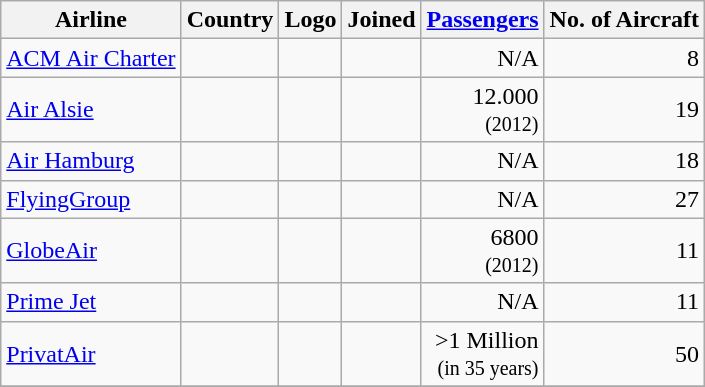<table class="wikitable sortable">
<tr>
<th bgcolor="lightgrey">Airline</th>
<th bgcolor="lightgrey">Country</th>
<th class="unsortable" bgcolor="lightgrey">Logo</th>
<th bgcolor="lightgrey">Joined</th>
<th bgcolor="lightgrey"><a href='#'>Passengers</a></th>
<th bgcolor="lightgrey">No. of Aircraft</th>
</tr>
<tr>
<td><a href='#'>ACM Air Charter</a></td>
<td></td>
<td></td>
<td align=right></td>
<td align=right>N/A</td>
<td align=right>8</td>
</tr>
<tr>
<td><a href='#'>Air Alsie</a></td>
<td></td>
<td></td>
<td align=right></td>
<td align=right>12.000<br><small>(2012)</small></td>
<td align=right>19</td>
</tr>
<tr>
<td><a href='#'>Air Hamburg</a></td>
<td></td>
<td></td>
<td align=right></td>
<td align=right>N/A</td>
<td align=right>18</td>
</tr>
<tr>
<td><a href='#'>FlyingGroup</a></td>
<td></td>
<td></td>
<td align=right></td>
<td align=right>N/A</td>
<td align=right>27</td>
</tr>
<tr>
<td><a href='#'>GlobeAir</a></td>
<td></td>
<td></td>
<td align=right></td>
<td align=right>6800<br><small>(2012)</small></td>
<td align=right>11</td>
</tr>
<tr>
<td><a href='#'>Prime Jet</a></td>
<td></td>
<td></td>
<td align=right></td>
<td align=right>N/A</td>
<td align=right>11</td>
</tr>
<tr>
<td><a href='#'>PrivatAir</a></td>
<td></td>
<td></td>
<td align=right></td>
<td align=right>>1 Million<br><small>(in 35 years)</small></td>
<td align=right>50</td>
</tr>
<tr>
</tr>
</table>
